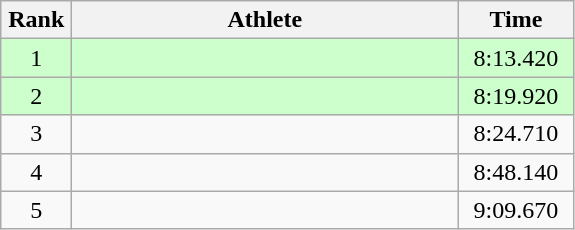<table class=wikitable style="text-align:center">
<tr>
<th width=40>Rank</th>
<th width=250>Athlete</th>
<th width=70>Time</th>
</tr>
<tr bgcolor="ccffcc">
<td>1</td>
<td style="text-align:left"></td>
<td>8:13.420</td>
</tr>
<tr bgcolor="ccffcc">
<td>2</td>
<td style="text-align:left"></td>
<td>8:19.920</td>
</tr>
<tr>
<td>3</td>
<td style="text-align:left"></td>
<td>8:24.710</td>
</tr>
<tr>
<td>4</td>
<td style="text-align:left"></td>
<td>8:48.140</td>
</tr>
<tr>
<td>5</td>
<td style="text-align:left"></td>
<td>9:09.670</td>
</tr>
</table>
